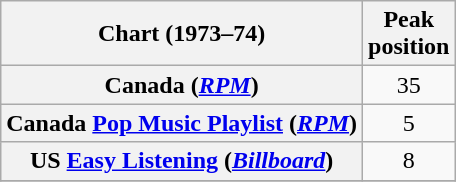<table class="wikitable sortable plainrowheaders">
<tr>
<th>Chart (1973–74)</th>
<th>Peak<br>position</th>
</tr>
<tr>
<th scope="row">Canada (<em><a href='#'>RPM</a></em>)</th>
<td align="center">35</td>
</tr>
<tr>
<th scope="row">Canada <a href='#'>Pop Music Playlist</a> (<em><a href='#'>RPM</a></em>)</th>
<td align="center">5</td>
</tr>
<tr>
<th scope="row">US <a href='#'>Easy Listening</a> (<em><a href='#'>Billboard</a></em>)</th>
<td align="center">8</td>
</tr>
<tr>
</tr>
</table>
